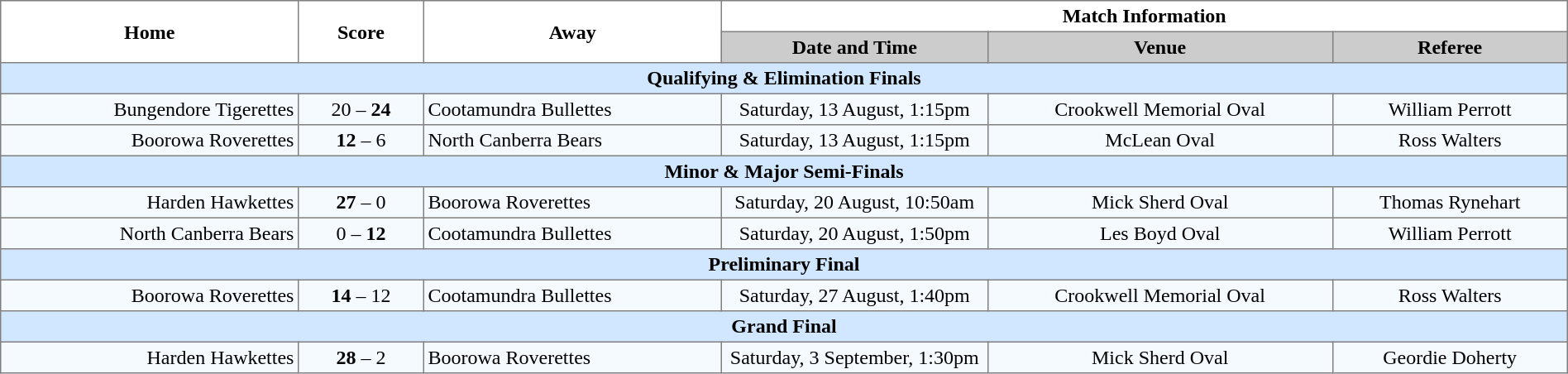<table width="100%" cellspacing="0" cellpadding="3" border="1" style="border-collapse:collapse;  text-align:center;">
<tr>
<th rowspan="2" width="19%">Home</th>
<th rowspan="2" width="8%">Score</th>
<th rowspan="2" width="19%">Away</th>
<th colspan="3">Match Information</th>
</tr>
<tr bgcolor="#CCCCCC">
<th width="17%">Date and Time</th>
<th width="22%">Venue</th>
<th width="50%">Referee</th>
</tr>
<tr style="background:#d0e7ff;">
<td colspan="6"><strong>Qualifying & Elimination Finals</strong></td>
</tr>
<tr style="text-align:center; background:#f5faff;">
<td align="right">Bungendore Tigerettes </td>
<td>20 – <strong>24</strong></td>
<td align="left"> Cootamundra Bullettes</td>
<td>Saturday, 13 August, 1:15pm</td>
<td>Crookwell Memorial Oval</td>
<td>William Perrott</td>
</tr>
<tr style="text-align:center; background:#f5faff;">
<td align="right">Boorowa Roverettes </td>
<td><strong>12</strong> – 6</td>
<td align="left"> North Canberra Bears</td>
<td>Saturday, 13 August, 1:15pm</td>
<td>McLean Oval</td>
<td>Ross Walters</td>
</tr>
<tr style="background:#d0e7ff;">
<td colspan="6"><strong>Minor & Major Semi-Finals</strong></td>
</tr>
<tr style="text-align:center; background:#f5faff;">
<td align="right">Harden Hawkettes </td>
<td><strong>27</strong> – 0</td>
<td align="left"> Boorowa Roverettes</td>
<td>Saturday, 20 August, 10:50am</td>
<td>Mick Sherd Oval</td>
<td>Thomas Rynehart</td>
</tr>
<tr style="text-align:center; background:#f5faff;">
<td align="right">North Canberra Bears </td>
<td>0 – <strong>12</strong></td>
<td align="left"> Cootamundra Bullettes</td>
<td>Saturday, 20 August, 1:50pm</td>
<td>Les Boyd Oval</td>
<td>William Perrott</td>
</tr>
<tr style="background:#d0e7ff;">
<td colspan="6"><strong>Preliminary Final</strong></td>
</tr>
<tr style="text-align:center; background:#f5faff;">
<td align="right">Boorowa Roverettes </td>
<td><strong>14</strong> – 12</td>
<td align="left"> Cootamundra Bullettes</td>
<td>Saturday, 27 August, 1:40pm</td>
<td>Crookwell Memorial Oval</td>
<td>Ross Walters</td>
</tr>
<tr style="background:#d0e7ff;">
<td colspan="6"><strong>Grand Final</strong></td>
</tr>
<tr style="text-align:center; background:#f5faff;">
<td align="right">Harden Hawkettes </td>
<td><strong>28</strong> – 2</td>
<td align="left"> Boorowa Roverettes</td>
<td>Saturday, 3 September, 1:30pm</td>
<td>Mick Sherd Oval</td>
<td>Geordie Doherty</td>
</tr>
</table>
